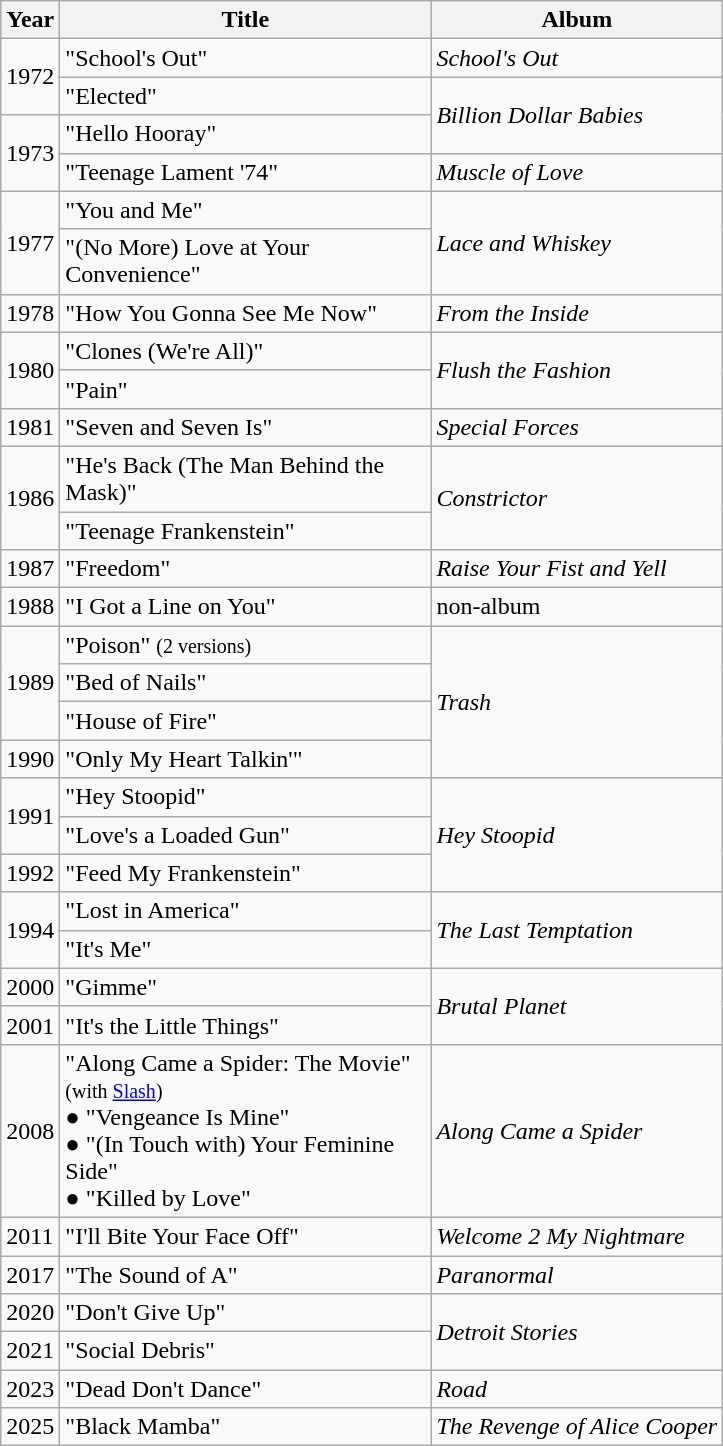<table class="wikitable plainrowheaders">
<tr>
<th scope="col">Year</th>
<th scope="col" style="width:15em;">Title</th>
<th scope="col">Album</th>
</tr>
<tr>
<td rowspan="2">1972</td>
<td>"School's Out"</td>
<td><em>School's Out</em></td>
</tr>
<tr>
<td>"Elected"</td>
<td rowspan="2"><em>Billion Dollar Babies</em></td>
</tr>
<tr>
<td rowspan="2">1973</td>
<td>"Hello Hooray"</td>
</tr>
<tr>
<td>"Teenage Lament '74"</td>
<td><em>Muscle of Love</em></td>
</tr>
<tr>
<td rowspan="2">1977</td>
<td>"You and Me"</td>
<td rowspan="2"><em>Lace and Whiskey</em></td>
</tr>
<tr>
<td>"(No More) Love at Your Convenience"</td>
</tr>
<tr>
<td>1978</td>
<td>"How You Gonna See Me Now"</td>
<td><em>From the Inside</em></td>
</tr>
<tr>
<td rowspan="2">1980</td>
<td>"Clones (We're All)"</td>
<td rowspan="2"><em>Flush the Fashion</em></td>
</tr>
<tr>
<td>"Pain"</td>
</tr>
<tr>
<td>1981</td>
<td>"Seven and Seven Is"</td>
<td><em>Special Forces</em></td>
</tr>
<tr>
<td rowspan="2">1986</td>
<td>"He's Back (The Man Behind the Mask)"</td>
<td rowspan="2"><em>Constrictor</em></td>
</tr>
<tr>
<td>"Teenage Frankenstein"</td>
</tr>
<tr>
<td>1987</td>
<td>"Freedom"</td>
<td><em>Raise Your Fist and Yell</em></td>
</tr>
<tr>
<td>1988</td>
<td>"I Got a Line on You"</td>
<td>non-album</td>
</tr>
<tr>
<td rowspan="3">1989</td>
<td>"Poison" <small>(2 versions)</small></td>
<td rowspan="4"><em>Trash</em></td>
</tr>
<tr>
<td>"Bed of Nails"</td>
</tr>
<tr>
<td>"House of Fire"</td>
</tr>
<tr>
<td>1990</td>
<td>"Only My Heart Talkin'"</td>
</tr>
<tr>
<td rowspan="2">1991</td>
<td>"Hey Stoopid"</td>
<td rowspan="3"><em>Hey Stoopid</em></td>
</tr>
<tr>
<td>"Love's a Loaded Gun"</td>
</tr>
<tr>
<td>1992</td>
<td>"Feed My Frankenstein"</td>
</tr>
<tr>
<td rowspan="2">1994</td>
<td>"Lost in America"</td>
<td rowspan="2"><em>The Last Temptation</em></td>
</tr>
<tr>
<td>"It's Me"</td>
</tr>
<tr>
<td>2000</td>
<td>"Gimme"</td>
<td rowspan="2"><em>Brutal Planet</em></td>
</tr>
<tr>
<td>2001</td>
<td>"It's the Little Things"</td>
</tr>
<tr>
<td>2008</td>
<td>"Along Came a Spider: The Movie" <small>(with <a href='#'>Slash</a>)</small><br>● "Vengeance Is Mine"<br>● "(In Touch with) Your Feminine Side"<br>● "Killed by Love"</td>
<td><em>Along Came a Spider</em></td>
</tr>
<tr>
<td>2011</td>
<td>"I'll Bite Your Face Off"</td>
<td><em>Welcome 2 My Nightmare</em></td>
</tr>
<tr>
<td>2017</td>
<td>"The Sound of A"</td>
<td><em>Paranormal</em></td>
</tr>
<tr>
<td>2020</td>
<td>"Don't Give Up"</td>
<td rowspan="2"><em>Detroit Stories</em></td>
</tr>
<tr>
<td>2021</td>
<td>"Social Debris"</td>
</tr>
<tr>
<td>2023</td>
<td>"Dead Don't Dance"</td>
<td><em>Road</em></td>
</tr>
<tr>
<td>2025</td>
<td>"Black Mamba"</td>
<td><em>The Revenge of Alice Cooper</em></td>
</tr>
</table>
